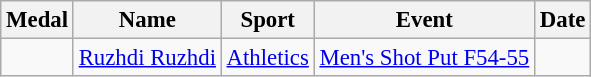<table class="wikitable sortable" style="font-size: 95%">
<tr>
<th>Medal</th>
<th>Name</th>
<th>Sport</th>
<th>Event</th>
<th>Date</th>
</tr>
<tr>
<td></td>
<td><a href='#'>Ruzhdi Ruzhdi</a></td>
<td><a href='#'>Athletics</a></td>
<td><a href='#'>Men's Shot Put F54-55</a></td>
<td></td>
</tr>
</table>
